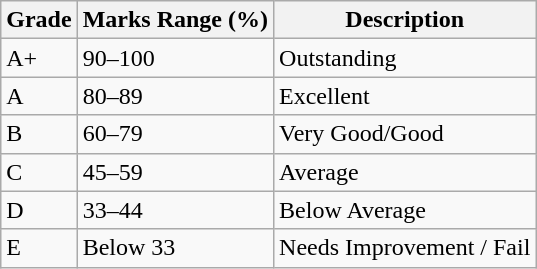<table class="wikitable">
<tr>
<th>Grade</th>
<th>Marks Range (%)</th>
<th>Description</th>
</tr>
<tr>
<td>A+</td>
<td>90–100</td>
<td>Outstanding</td>
</tr>
<tr>
<td>A</td>
<td>80–89</td>
<td>Excellent</td>
</tr>
<tr>
<td>B</td>
<td>60–79</td>
<td>Very Good/Good</td>
</tr>
<tr>
<td>C</td>
<td>45–59</td>
<td>Average</td>
</tr>
<tr>
<td>D</td>
<td>33–44</td>
<td>Below Average</td>
</tr>
<tr>
<td>E</td>
<td>Below 33</td>
<td>Needs Improvement / Fail</td>
</tr>
</table>
